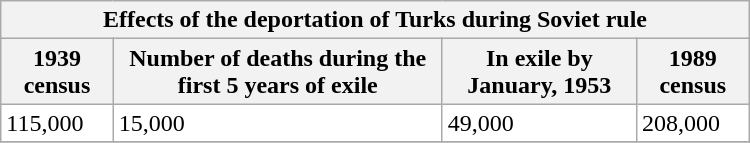<table class="wikitable" cellpadding="4" cellspacing="0" width=500 align="center" rules="all" style="margin: 1em; background: #ffffff; border: 1px solid #aaa; font-size: 100%;">
<tr>
<th colspan=8 align="center">Effects of the deportation of Turks during Soviet rule</th>
</tr>
<tr bgcolor=#f0f0f0 align="center">
<th>1939 census</th>
<th>Number of deaths during the first 5 years of exile</th>
<th>In exile by January, 1953</th>
<th>1989 census</th>
</tr>
<tr>
<td>115,000</td>
<td>15,000</td>
<td>49,000</td>
<td>208,000</td>
</tr>
<tr>
</tr>
</table>
